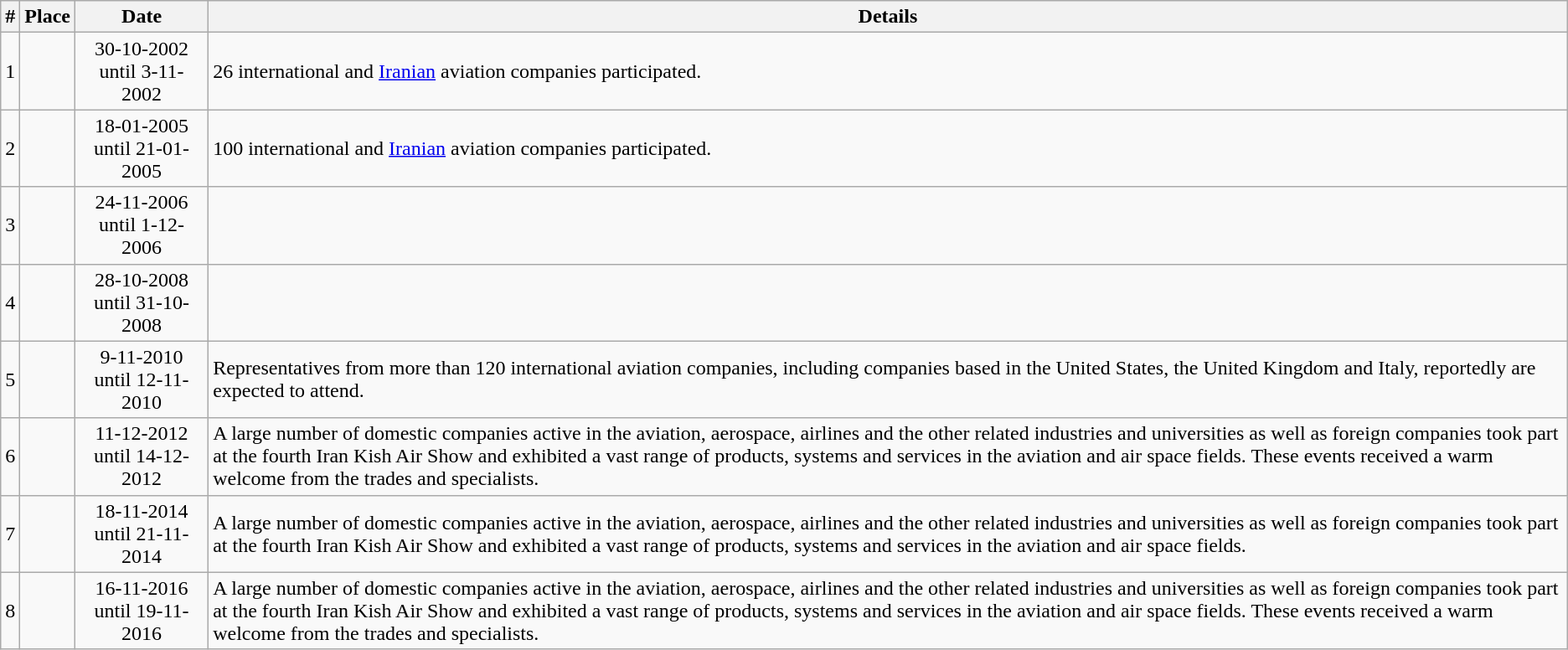<table class="wikitable">
<tr>
<th>#</th>
<th>Place</th>
<th>Date</th>
<th>Details</th>
</tr>
<tr>
<td>1</td>
<td></td>
<td style="text-align: center;">30-10-2002 until 3-11-2002</td>
<td>26 international and <a href='#'>Iranian</a> aviation companies participated.</td>
</tr>
<tr>
<td>2</td>
<td></td>
<td style="text-align: center;">18-01-2005 until 21-01-2005</td>
<td>100 international and <a href='#'>Iranian</a> aviation companies participated.</td>
</tr>
<tr>
<td>3</td>
<td></td>
<td style="text-align: center;">24-11-2006 until 1-12-2006</td>
<td></td>
</tr>
<tr>
<td>4</td>
<td></td>
<td style="text-align: center;">28-10-2008 until 31-10-2008</td>
<td></td>
</tr>
<tr>
<td>5</td>
<td></td>
<td style="text-align: center;">9-11-2010 until 12-11-2010</td>
<td>Representatives from more than 120 international aviation companies, including companies based in the United States, the United Kingdom and Italy, reportedly are expected to attend.</td>
</tr>
<tr>
<td>6</td>
<td></td>
<td style="text-align: center;">11-12-2012 until 14-12-2012</td>
<td>A large number of domestic companies active in the aviation, aerospace, airlines and the other related industries and universities as well as foreign companies took part at the fourth Iran Kish Air Show and exhibited a vast range of products, systems and services in the aviation and air space fields. These events received a warm welcome from the trades and specialists.</td>
</tr>
<tr>
<td>7</td>
<td></td>
<td style="text-align: center;">18-11-2014 until 21-11-2014</td>
<td>A large number of domestic companies active in the aviation, aerospace, airlines and the other related industries and universities as well as foreign companies took part at the fourth Iran Kish Air Show and exhibited a vast range of products, systems and services in the aviation and air space fields.</td>
</tr>
<tr>
<td>8</td>
<td></td>
<td style="text-align: center;">16-11-2016 until 19-11-2016</td>
<td>A large number of domestic companies active in the aviation, aerospace, airlines and the other related industries and universities as well as foreign companies took part at the fourth Iran Kish Air Show and exhibited a vast range of products, systems and services in the aviation and air space fields. These events received a warm welcome from the trades and specialists.</td>
</tr>
</table>
